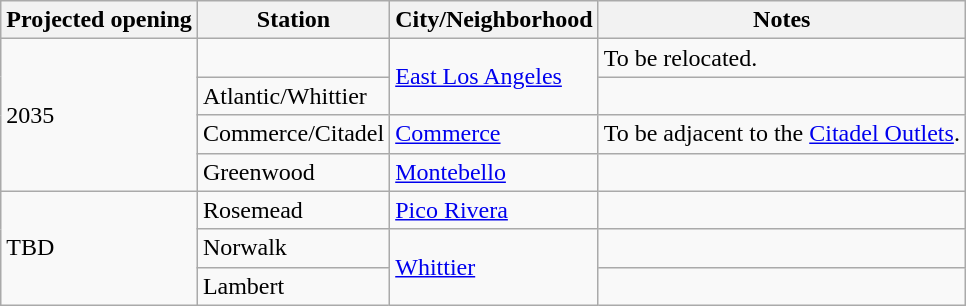<table class="wikitable">
<tr>
<th>Projected opening</th>
<th>Station</th>
<th>City/Neighborhood</th>
<th>Notes</th>
</tr>
<tr>
<td rowspan=4>2035</td>
<td></td>
<td rowspan=2><a href='#'>East Los Angeles</a></td>
<td>To be relocated.</td>
</tr>
<tr>
<td>Atlantic/Whittier</td>
<td></td>
</tr>
<tr>
<td>Commerce/Citadel</td>
<td><a href='#'>Commerce</a></td>
<td>To be adjacent to the <a href='#'>Citadel Outlets</a>.</td>
</tr>
<tr>
<td>Greenwood</td>
<td><a href='#'>Montebello</a></td>
<td></td>
</tr>
<tr>
<td rowspan=3>TBD</td>
<td>Rosemead</td>
<td><a href='#'>Pico Rivera</a></td>
<td></td>
</tr>
<tr>
<td>Norwalk</td>
<td rowspan=2><a href='#'>Whittier</a></td>
<td></td>
</tr>
<tr>
<td>Lambert</td>
<td></td>
</tr>
</table>
